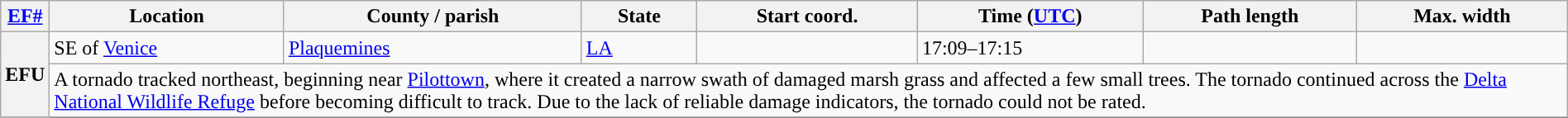<table class="wikitable sortable" style="width:100%;">
<tr>
<th scope="col" width="2%" align="center"><a href='#'>EF#</a></th>
<th scope="col" align="center" class="unsortable">Location</th>
<th scope="col" align="center" class="unsortable">County / parish</th>
<th scope="col" align="center">State</th>
<th scope="col" align="center">Start coord.</th>
<th scope="col" align="center">Time (<a href='#'>UTC</a>)</th>
<th scope="col" align="center">Path length</th>
<th scope="col" align="center">Max. width</th>
</tr>
<tr>
<th scope="row" rowspan="2" style="background-color:#">EFU</th>
<td>SE of <a href='#'>Venice</a></td>
<td><a href='#'>Plaquemines</a></td>
<td><a href='#'>LA</a></td>
<td></td>
<td>17:09–17:15</td>
<td></td>
<td></td>
</tr>
<tr class="expand-child">
<td colspan="8" style=" border-bottom: 1px solid black;">A tornado tracked northeast, beginning near <a href='#'>Pilottown</a>, where it created a narrow swath of damaged marsh grass and affected a few small trees. The tornado continued across the <a href='#'>Delta National Wildlife Refuge</a> before becoming difficult to track. Due to the lack of reliable damage indicators, the tornado could not be rated.</td>
</tr>
<tr>
</tr>
</table>
